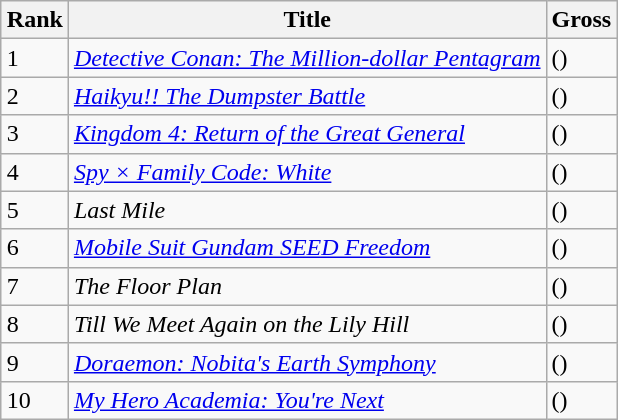<table class="wikitable sortable" style="margin:auto; margin:auto;">
<tr>
<th>Rank</th>
<th>Title</th>
<th>Gross</th>
</tr>
<tr>
<td>1</td>
<td><em><a href='#'>Detective Conan: The Million-dollar Pentagram</a></em></td>
<td> ()</td>
</tr>
<tr>
<td>2</td>
<td><em><a href='#'>Haikyu!! The Dumpster Battle</a></em></td>
<td> ()</td>
</tr>
<tr>
<td>3</td>
<td><em><a href='#'>Kingdom 4: Return of the Great General</a></em></td>
<td> ()</td>
</tr>
<tr>
<td>4</td>
<td><em><a href='#'>Spy × Family Code: White</a></em></td>
<td> ()</td>
</tr>
<tr>
<td>5</td>
<td><em>Last Mile</em></td>
<td> ()</td>
</tr>
<tr>
<td>6</td>
<td><em><a href='#'>Mobile Suit Gundam SEED Freedom</a></em></td>
<td> ()</td>
</tr>
<tr>
<td>7</td>
<td><em>The Floor Plan</em></td>
<td> ()</td>
</tr>
<tr>
<td>8</td>
<td><em>Till We Meet Again on the Lily Hill</em></td>
<td> ()</td>
</tr>
<tr>
<td>9</td>
<td><em><a href='#'>Doraemon: Nobita's Earth Symphony</a></em></td>
<td> ()</td>
</tr>
<tr>
<td>10</td>
<td><em><a href='#'>My Hero Academia: You're Next</a></em></td>
<td> ()</td>
</tr>
</table>
